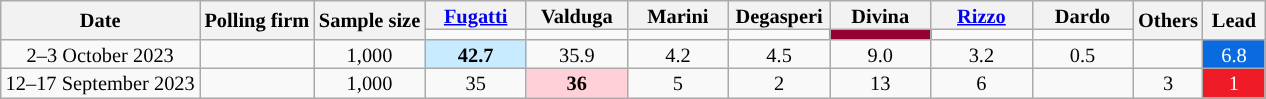<table class="wikitable collapsible collapsed" style="text-align:center;font-size:85%;line-height:13px">
<tr>
<th rowspan="2">Date</th>
<th rowspan="2">Polling firm</th>
<th rowspan="2">Sample size</th>
<th style="width:61px;"><a href='#'>Fugatti</a></th>
<th style="width:61px;">Valduga</th>
<th style="width:61px;">Marini</th>
<th style="width:61px;">Degasperi</th>
<th style="width:61px;">Divina</th>
<th style="width:61px;"><a href='#'>Rizzo</a></th>
<th style="width:61px;">Dardo</th>
<th rowspan="2" style="width:35px;">Others</th>
<th rowspan="2" style="width:35px;">Lead</th>
</tr>
<tr>
<td></td>
<td></td>
<td></td>
<td></td>
<td bgcolor="#970033"></td>
<td></td>
<td></td>
</tr>
<tr>
<td>2–3 October 2023</td>
<td></td>
<td>1,000</td>
<td style="background:#C8EBFF"><strong>42.7</strong></td>
<td>35.9</td>
<td>4.2</td>
<td>4.5</td>
<td>9.0</td>
<td>3.2</td>
<td>0.5</td>
<td></td>
<td style="background:#0A6BE1; color:white;">6.8</td>
</tr>
<tr>
<td>12–17 September 2023</td>
<td></td>
<td>1,000</td>
<td>35</td>
<td style="background:#FFD0D7"><strong>36</strong></td>
<td>5</td>
<td>2</td>
<td>13</td>
<td>6</td>
<td></td>
<td>3</td>
<td style="background:#EF1C27; color:white;">1</td>
</tr>
</table>
